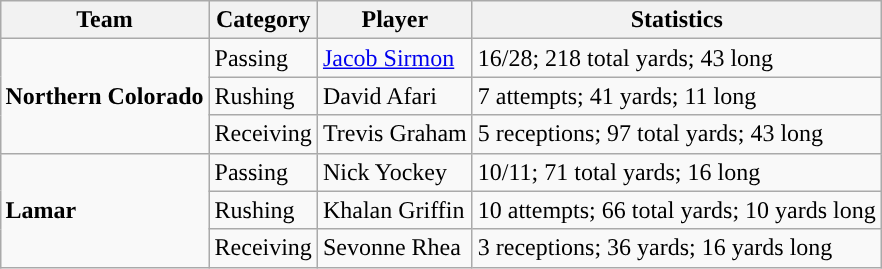<table class="wikitable" style="float: right;">
<tr>
<th>Team</th>
<th>Category</th>
<th>Player</th>
<th>Statistics</th>
</tr>
<tr>
<td rowspan=3><strong>Northern Colorado</strong></td>
<td>Passing</td>
<td><a href='#'>Jacob Sirmon</a></td>
<td>16/28; 218 total yards; 43 long</td>
</tr>
<tr>
<td>Rushing</td>
<td>David Afari</td>
<td>7 attempts; 41 yards; 11 long</td>
</tr>
<tr>
<td>Receiving</td>
<td>Trevis Graham</td>
<td>5 receptions; 97 total yards; 43 long</td>
</tr>
<tr>
<td rowspan=3><strong>Lamar</strong></td>
<td>Passing</td>
<td>Nick Yockey</td>
<td>10/11; 71 total yards; 16 long</td>
</tr>
<tr>
<td>Rushing</td>
<td>Khalan Griffin</td>
<td>10 attempts; 66 total yards; 10 yards long</td>
</tr>
<tr>
<td>Receiving</td>
<td>Sevonne Rhea</td>
<td>3 receptions; 36 yards; 16 yards long</td>
</tr>
</table>
